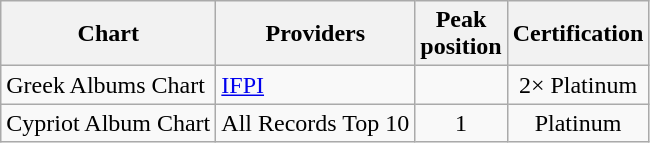<table class="wikitable">
<tr>
<th>Chart</th>
<th>Providers</th>
<th>Peak<br>position</th>
<th>Certification</th>
</tr>
<tr>
<td>Greek Albums Chart</td>
<td><a href='#'>IFPI</a></td>
<td align="center"></td>
<td align="center">2× Platinum</td>
</tr>
<tr>
<td>Cypriot Album Chart</td>
<td>All Records Top 10</td>
<td align="center">1</td>
<td align="center">Platinum</td>
</tr>
</table>
